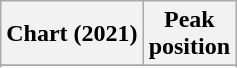<table class="wikitable plainrowheaders">
<tr>
<th>Chart (2021)</th>
<th>Peak<br>position</th>
</tr>
<tr>
</tr>
<tr>
</tr>
<tr>
</tr>
<tr>
</tr>
</table>
